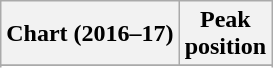<table class="wikitable sortable plainrowheaders" style="text-align:center">
<tr>
<th>Chart (2016–17)</th>
<th>Peak<br>position</th>
</tr>
<tr>
</tr>
<tr>
</tr>
<tr>
</tr>
<tr>
</tr>
</table>
